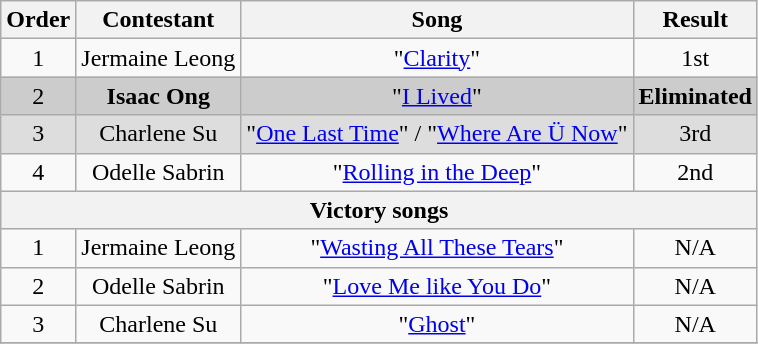<table class="wikitable plainrowheaders" style="text-align:center;">
<tr>
<th scope="col">Order</th>
<th scope="col">Contestant</th>
<th scope="col">Song</th>
<th scope="col">Result</th>
</tr>
<tr>
<td scope="row">1</td>
<td>Jermaine Leong</td>
<td>"<a href='#'>Clarity</a>"</td>
<td>1st</td>
</tr>
<tr style="background:#ccc;">
<td scope="row">2</td>
<td><strong>Isaac Ong</strong></td>
<td>"<a href='#'>I Lived</a>"</td>
<td><strong>Eliminated</strong></td>
</tr>
<tr style="background:#ddd;">
<td scope="row">3</td>
<td>Charlene Su</td>
<td>"<a href='#'>One Last Time</a>" / "<a href='#'>Where Are Ü Now</a>"</td>
<td>3rd</td>
</tr>
<tr>
<td scope="row">4</td>
<td>Odelle Sabrin</td>
<td>"<a href='#'>Rolling in the Deep</a>"</td>
<td>2nd</td>
</tr>
<tr>
<th colspan=4 scope="col">Victory songs</th>
</tr>
<tr>
<td scope="row">1</td>
<td>Jermaine Leong</td>
<td>"<a href='#'>Wasting All These Tears</a>"</td>
<td>N/A</td>
</tr>
<tr>
<td scope="row">2</td>
<td>Odelle Sabrin</td>
<td>"<a href='#'>Love Me like You Do</a>"</td>
<td>N/A</td>
</tr>
<tr>
<td scope="row">3</td>
<td>Charlene Su</td>
<td>"<a href='#'>Ghost</a>"</td>
<td>N/A</td>
</tr>
<tr>
</tr>
</table>
